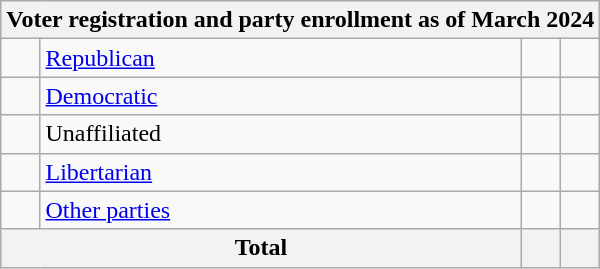<table class=wikitable>
<tr>
<th colspan = 6>Voter registration and party enrollment as of March 2024</th>
</tr>
<tr>
<td></td>
<td><a href='#'>Republican</a></td>
<td align = center></td>
<td align = center></td>
</tr>
<tr>
<td></td>
<td><a href='#'>Democratic</a></td>
<td align = center></td>
<td align = center></td>
</tr>
<tr>
<td></td>
<td>Unaffiliated</td>
<td align = center></td>
<td align = center></td>
</tr>
<tr>
<td></td>
<td><a href='#'>Libertarian</a></td>
<td align = center></td>
<td align = center></td>
</tr>
<tr>
<td></td>
<td><a href='#'>Other parties</a></td>
<td align = center></td>
<td align = center></td>
</tr>
<tr>
<th colspan = 2>Total</th>
<th align = center></th>
<th align = center></th>
</tr>
</table>
